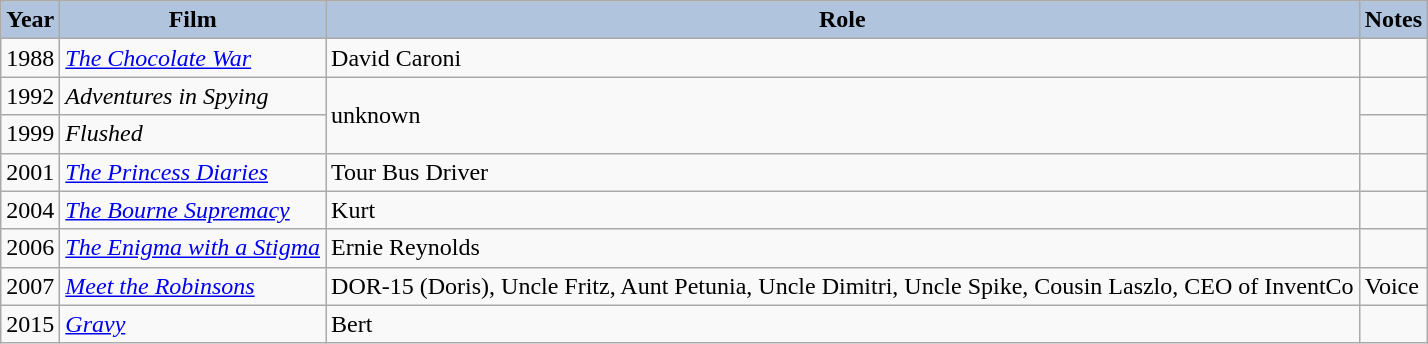<table class="wikitable">
<tr>
<th style="background:#B0C4DE;">Year</th>
<th style="background:#B0C4DE;">Film</th>
<th style="background:#B0C4DE;">Role</th>
<th style="background:#B0C4DE;">Notes</th>
</tr>
<tr>
<td>1988</td>
<td><em><a href='#'>The Chocolate War</a></em></td>
<td>David Caroni</td>
<td></td>
</tr>
<tr>
<td>1992</td>
<td><em>Adventures in Spying</em></td>
<td rowspan="2">unknown</td>
<td></td>
</tr>
<tr>
<td>1999</td>
<td><em>Flushed</em></td>
<td></td>
</tr>
<tr>
<td>2001</td>
<td><em><a href='#'>The Princess Diaries</a></em></td>
<td>Tour Bus Driver</td>
<td></td>
</tr>
<tr>
<td>2004</td>
<td><em><a href='#'>The Bourne Supremacy</a></em></td>
<td>Kurt</td>
<td></td>
</tr>
<tr>
<td>2006</td>
<td><em><a href='#'>The Enigma with a Stigma</a></em></td>
<td>Ernie Reynolds</td>
<td></td>
</tr>
<tr>
<td>2007</td>
<td><em><a href='#'>Meet the Robinsons</a></em></td>
<td>DOR-15 (Doris), Uncle Fritz, Aunt Petunia, Uncle Dimitri, Uncle Spike, Cousin Laszlo, CEO of InventCo</td>
<td>Voice</td>
</tr>
<tr>
<td>2015</td>
<td><em><a href='#'>Gravy</a></em></td>
<td>Bert</td>
<td></td>
</tr>
</table>
